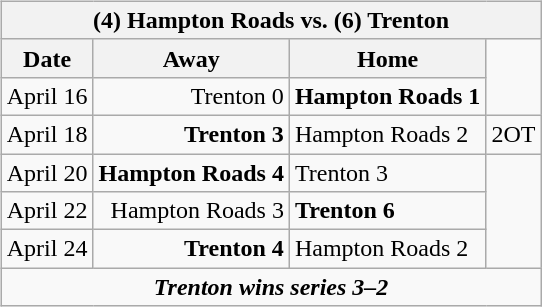<table cellspacing="10">
<tr>
<td valign="top"><br><table class="wikitable">
<tr>
<th bgcolor="#DDDDDD" colspan="4">(4) Hampton Roads vs. (6) Trenton</th>
</tr>
<tr>
<th>Date</th>
<th>Away</th>
<th>Home</th>
</tr>
<tr>
<td>April 16</td>
<td align="right">Trenton 0</td>
<td><strong>Hampton Roads 1</strong></td>
</tr>
<tr>
<td>April 18</td>
<td align="right"><strong>Trenton 3</strong></td>
<td>Hampton Roads 2</td>
<td>2OT</td>
</tr>
<tr>
<td>April 20</td>
<td align="right"><strong>Hampton Roads 4</strong></td>
<td>Trenton 3</td>
</tr>
<tr>
<td>April 22</td>
<td align="right">Hampton Roads 3</td>
<td><strong>Trenton 6</strong></td>
</tr>
<tr>
<td>April 24</td>
<td align="right"><strong>Trenton 4</strong></td>
<td>Hampton Roads 2</td>
</tr>
<tr align="center">
<td colspan="4"><strong><em>Trenton wins series 3–2</em></strong></td>
</tr>
</table>
</td>
</tr>
</table>
